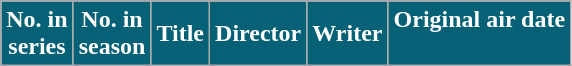<table class="wikitable plainrowheaders">
<tr style="color:white">
<th style="background: #066176;">No. in<br>series</th>
<th style="background: #066176;">No. in<br>season</th>
<th style="background: #066176;">Title</th>
<th style="background: #066176;">Director</th>
<th style="background: #066176;">Writer</th>
<th style="background: #066176;">Original air date<br>


<br>


</th>
</tr>
</table>
